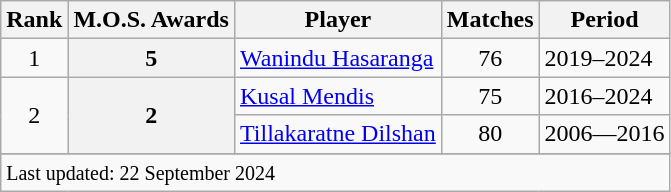<table class="wikitable sortable">
<tr>
<th scope=col>Rank</th>
<th scope=col>M.O.S. Awards</th>
<th scope=col>Player</th>
<th scope=col>Matches</th>
<th scope=col>Period</th>
</tr>
<tr>
<td align=center>1</td>
<th>5</th>
<td><a href='#'>Wanindu Hasaranga</a></td>
<td align=center>76</td>
<td>2019–2024</td>
</tr>
<tr>
<td align=center rowspan=2>2</td>
<th rowspan=2>2</th>
<td><a href='#'>Kusal Mendis</a></td>
<td align=center>75</td>
<td>2016–2024</td>
</tr>
<tr>
<td><a href='#'>Tillakaratne Dilshan</a></td>
<td align=center>80</td>
<td>2006—2016</td>
</tr>
<tr>
</tr>
<tr class=sortbottom>
<td colspan=5><small>Last updated: 22 September 2024</small></td>
</tr>
</table>
